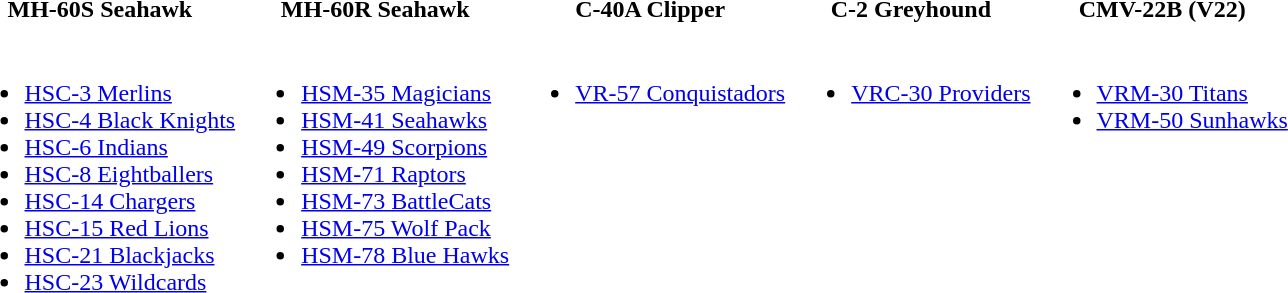<table>
<tr>
<th>MH-60S Seahawk</th>
<th>MH-60R Seahawk</th>
<th>C-40A Clipper</th>
<th>C-2 Greyhound</th>
<th>CMV-22B (V22)</th>
</tr>
<tr>
<td valign="top"><br><ul><li><a href='#'>HSC-3 Merlins</a></li><li><a href='#'>HSC-4 Black Knights</a></li><li><a href='#'>HSC-6 Indians</a></li><li><a href='#'>HSC-8 Eightballers</a></li><li><a href='#'>HSC-14 Chargers</a></li><li><a href='#'>HSC-15 Red Lions</a></li><li><a href='#'>HSC-21 Blackjacks</a></li><li><a href='#'>HSC-23 Wildcards</a></li></ul></td>
<td valign="top"><br><ul><li><a href='#'>HSM-35 Magicians</a></li><li><a href='#'>HSM-41 Seahawks</a></li><li><a href='#'>HSM-49 Scorpions</a></li><li><a href='#'>HSM-71 Raptors</a></li><li><a href='#'>HSM-73 BattleCats</a></li><li><a href='#'>HSM-75 Wolf Pack</a></li><li><a href='#'>HSM-78 Blue Hawks</a></li></ul></td>
<td valign="top"><br><ul><li><a href='#'>VR-57 Conquistadors</a></li></ul></td>
<td valign="top"><br><ul><li><a href='#'>VRC-30 Providers</a></li></ul></td>
<td valign="top"><br><ul><li><a href='#'>VRM-30 Titans</a></li><li><a href='#'>VRM-50 Sunhawks</a></li></ul></td>
</tr>
</table>
